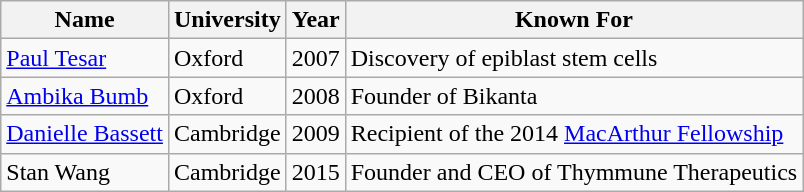<table class="wikitable sortable">
<tr>
<th>Name</th>
<th>University</th>
<th>Year</th>
<th>Known For</th>
</tr>
<tr>
<td><a href='#'>Paul Tesar</a></td>
<td>Oxford</td>
<td>2007</td>
<td>Discovery of epiblast stem cells</td>
</tr>
<tr>
<td><a href='#'>Ambika Bumb</a></td>
<td>Oxford</td>
<td>2008</td>
<td>Founder of Bikanta</td>
</tr>
<tr>
<td><a href='#'>Danielle Bassett</a></td>
<td>Cambridge</td>
<td>2009</td>
<td>Recipient of the 2014 <a href='#'>MacArthur Fellowship</a></td>
</tr>
<tr>
<td>Stan Wang</td>
<td>Cambridge</td>
<td>2015</td>
<td>Founder and CEO of Thymmune Therapeutics</td>
</tr>
</table>
